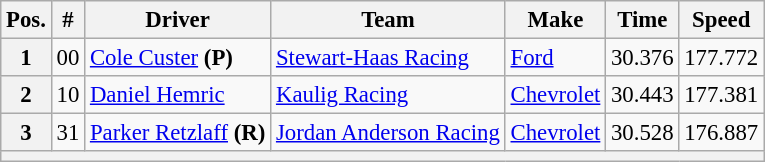<table class="wikitable" style="font-size:95%">
<tr>
<th>Pos.</th>
<th>#</th>
<th>Driver</th>
<th>Team</th>
<th>Make</th>
<th>Time</th>
<th>Speed</th>
</tr>
<tr>
<th>1</th>
<td>00</td>
<td><a href='#'>Cole Custer</a> <strong>(P)</strong></td>
<td><a href='#'>Stewart-Haas Racing</a></td>
<td><a href='#'>Ford</a></td>
<td>30.376</td>
<td>177.772</td>
</tr>
<tr>
<th>2</th>
<td>10</td>
<td><a href='#'>Daniel Hemric</a></td>
<td><a href='#'>Kaulig Racing</a></td>
<td><a href='#'>Chevrolet</a></td>
<td>30.443</td>
<td>177.381</td>
</tr>
<tr>
<th>3</th>
<td>31</td>
<td><a href='#'>Parker Retzlaff</a> <strong>(R)</strong></td>
<td><a href='#'>Jordan Anderson Racing</a></td>
<td><a href='#'>Chevrolet</a></td>
<td>30.528</td>
<td>176.887</td>
</tr>
<tr>
<th colspan="7"></th>
</tr>
</table>
